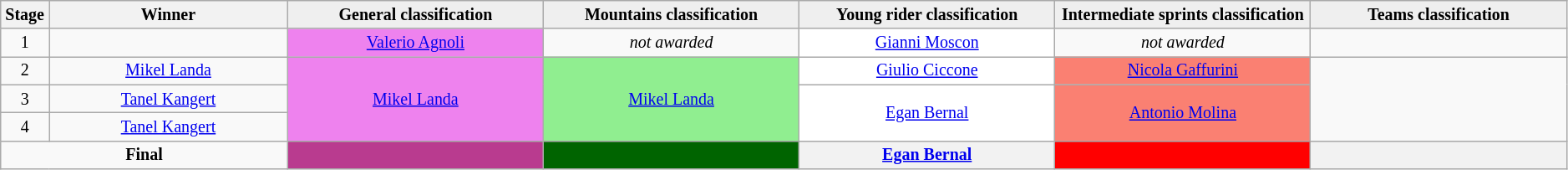<table class="wikitable" style="text-align: center; font-size:smaller;">
<tr>
<th width="1%">Stage</th>
<th width="14%">Winner</th>
<th style="background:#EFEFEF;" width="15%">General classification<br></th>
<th style="background:#EFEFEF;" width="15%">Mountains classification<br></th>
<th style="background:#EFEFEF;" width="15%">Young rider classification<br></th>
<th style="background:#EFEFEF;" width="15%">Intermediate sprints classification<br></th>
<th style="background:#EFEFEF;" width="15%">Teams classification</th>
</tr>
<tr>
<td>1</td>
<td></td>
<td style="background-color:violet;"><a href='#'>Valerio Agnoli</a></td>
<td style="background-color:offwhite;"><em>not awarded</em></td>
<td style="background-color:white;"><a href='#'>Gianni Moscon</a></td>
<td style="background-color:offwhite;"><em>not awarded</em></td>
<td style="background-color:offwhite;"></td>
</tr>
<tr>
<td>2</td>
<td><a href='#'>Mikel Landa</a></td>
<td style="background-color:violet;" rowspan=3><a href='#'>Mikel Landa</a></td>
<td style="background-color:lightgreen;" rowspan=3><a href='#'>Mikel Landa</a></td>
<td style="background-color:white;" rowspan=1><a href='#'>Giulio Ciccone</a></td>
<td style="background-color:salmon;" rowspan=1><a href='#'>Nicola Gaffurini</a></td>
<td style="background-color:offwhite;" rowspan=3></td>
</tr>
<tr>
<td>3</td>
<td><a href='#'>Tanel Kangert</a></td>
<td style="background-color:white;" rowspan=2><a href='#'>Egan Bernal</a></td>
<td style="background-color:salmon;" rowspan=2><a href='#'>Antonio Molina</a></td>
</tr>
<tr>
<td>4</td>
<td><a href='#'>Tanel Kangert</a></td>
</tr>
<tr>
<td colspan="2"><strong>Final</strong></td>
<th style="background-color:#B93B8F;"></th>
<th style="background-color:darkgreen;"></th>
<th style="background-color:offwhite;"><a href='#'>Egan Bernal</a></th>
<th style="background-color:red;"></th>
<th style="background-color:offwhite;"></th>
</tr>
</table>
